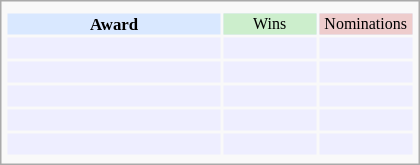<table class="infobox" style="width: 25em; text-align: left; font-size: 70%; vertical-align: middle;">
<tr>
<td colspan="3" style="text-align:center;"></td>
</tr>
<tr bgcolor=#D9E8FF style="text-align:center;">
<th style="vertical-align: middle;">Award</th>
<td style="background:#cceecc; font-size:8pt;" width="60px">Wins</td>
<td style="background:#eecccc; font-size:8pt;" width="60px">Nominations</td>
</tr>
<tr bgcolor=#eeeeff>
<td align="center"><br></td>
<td></td>
<td></td>
</tr>
<tr bgcolor=#eeeeff>
<td align="center"><br></td>
<td></td>
<td></td>
</tr>
<tr bgcolor=#eeeeff>
<td align="center"><br></td>
<td></td>
<td></td>
</tr>
<tr bgcolor=#eeeeff>
<td align="center"><br></td>
<td></td>
<td></td>
</tr>
<tr bgcolor=#eeeeff>
<td align="center"><br></td>
<td></td>
<td></td>
</tr>
<tr>
</tr>
</table>
